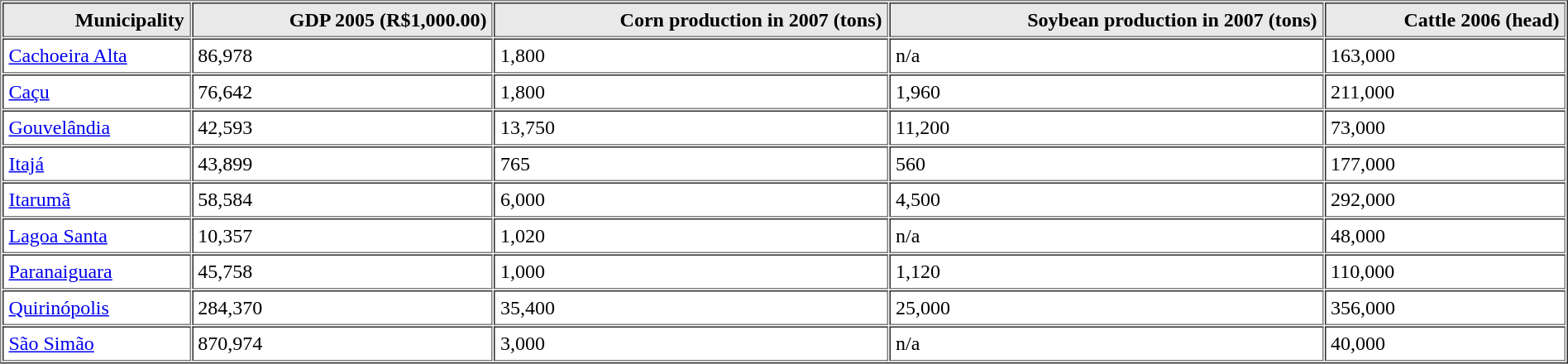<table border="1" cellpadding="4" cellspacing="1" width="100% style="margin: 1em 1em 1em 0; background: #f9f9f9; border: 1px #aaa solid; text-align:right; border-collapse: collapse; font-size: 95%;">
<tr>
<th style="background-color:#E9E9E9" align=right>Municipality</th>
<th style="background-color:#E9E9E9" align=right>GDP 2005 (R$1,000.00)</th>
<th style="background-color:#E9E9E9" align=right>Corn production in 2007 (tons)</th>
<th style="background-color:#E9E9E9" align=right>Soybean production in 2007 (tons)</th>
<th style="background-color:#E9E9E9" align=right>Cattle 2006 (head)</th>
</tr>
<tr>
<td align=left><a href='#'>Cachoeira Alta</a></td>
<td>86,978</td>
<td>1,800</td>
<td>n/a</td>
<td>163,000</td>
</tr>
<tr>
<td align=left><a href='#'>Caçu</a></td>
<td>76,642</td>
<td>1,800</td>
<td>1,960</td>
<td>211,000</td>
</tr>
<tr>
<td align=left><a href='#'>Gouvelândia</a></td>
<td>42,593</td>
<td>13,750</td>
<td>11,200</td>
<td>73,000</td>
</tr>
<tr>
<td align=left><a href='#'>Itajá</a></td>
<td>43,899</td>
<td>765</td>
<td>560</td>
<td>177,000</td>
</tr>
<tr>
<td align=left><a href='#'>Itarumã</a></td>
<td>58,584</td>
<td>6,000</td>
<td>4,500</td>
<td>292,000</td>
</tr>
<tr>
<td align=left><a href='#'>Lagoa Santa</a></td>
<td>10,357</td>
<td>1,020</td>
<td>n/a</td>
<td>48,000</td>
</tr>
<tr>
<td align=left><a href='#'>Paranaiguara</a></td>
<td>45,758</td>
<td>1,000</td>
<td>1,120</td>
<td>110,000</td>
</tr>
<tr>
<td align=left><a href='#'>Quirinópolis</a></td>
<td>284,370</td>
<td>35,400</td>
<td>25,000</td>
<td>356,000</td>
</tr>
<tr>
<td align=left><a href='#'>São Simão</a></td>
<td>870,974</td>
<td>3,000</td>
<td>n/a</td>
<td>40,000</td>
</tr>
</table>
